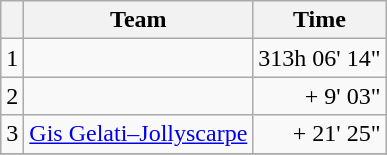<table class="wikitable">
<tr>
<th></th>
<th>Team</th>
<th>Time</th>
</tr>
<tr>
<td>1</td>
<td></td>
<td align=right>313h 06' 14"</td>
</tr>
<tr>
<td>2</td>
<td></td>
<td align=right>+ 9' 03"</td>
</tr>
<tr>
<td>3</td>
<td><a href='#'>Gis Gelati–Jollyscarpe</a></td>
<td align=right>+ 21' 25"</td>
</tr>
<tr>
</tr>
</table>
